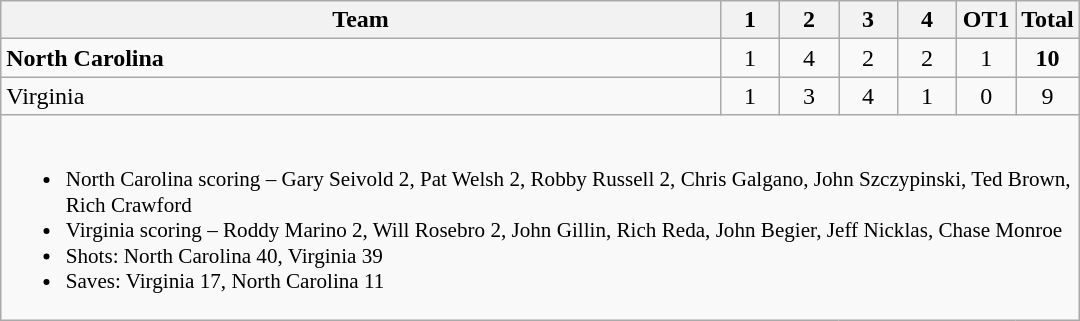<table class="wikitable" style="text-align:center; max-width:45em">
<tr>
<th>Team</th>
<th style="width:2em">1</th>
<th style="width:2em">2</th>
<th style="width:2em">3</th>
<th style="width:2em">4</th>
<th style="width:2em">OT1</th>
<th style="width:2em">Total</th>
</tr>
<tr>
<td style="text-align:left"><strong>North Carolina</strong></td>
<td>1</td>
<td>4</td>
<td>2</td>
<td>2</td>
<td>1</td>
<td><strong>10</strong></td>
</tr>
<tr>
<td style="text-align:left">Virginia</td>
<td>1</td>
<td>3</td>
<td>4</td>
<td>1</td>
<td>0</td>
<td>9</td>
</tr>
<tr>
<td colspan=7 style="font-size:88%; text-align:left"><br><ul><li>North Carolina scoring – Gary Seivold 2, Pat Welsh 2, Robby Russell 2, Chris Galgano, John Szczypinski, Ted Brown, Rich Crawford</li><li>Virginia scoring – Roddy Marino 2, Will Rosebro 2, John Gillin, Rich Reda, John Begier, Jeff Nicklas, Chase Monroe</li><li>Shots: North Carolina 40, Virginia 39</li><li>Saves: Virginia 17, North Carolina 11</li></ul></td>
</tr>
</table>
